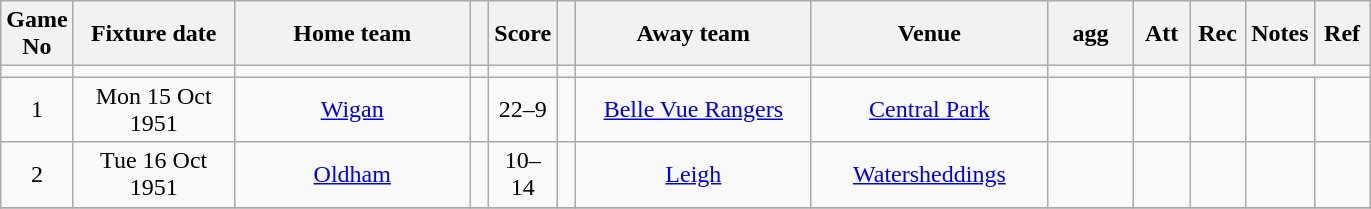<table class="wikitable" style="text-align:center;">
<tr>
<th width=20 abbr="No">Game No</th>
<th width=100 abbr="Date">Fixture date</th>
<th width=150 abbr="Home team">Home team</th>
<th width=5 abbr="space"></th>
<th width=20 abbr="Score">Score</th>
<th width=5 abbr="space"></th>
<th width=150 abbr="Away team">Away team</th>
<th width=150 abbr="Venue">Venue</th>
<th width=50 abbr="agg">agg</th>
<th width=30 abbr="Att">Att</th>
<th width=30 abbr="Rec">Rec</th>
<th width=20 abbr="Notes">Notes</th>
<th width=30 abbr="Ref">Ref</th>
</tr>
<tr>
<td></td>
<td></td>
<td></td>
<td></td>
<td></td>
<td></td>
<td></td>
<td></td>
<td></td>
<td></td>
<td></td>
</tr>
<tr>
<td>1</td>
<td>Mon 15 Oct 1951</td>
<td><a href='#'>Wigan</a></td>
<td></td>
<td>22–9</td>
<td></td>
<td><a href='#'>Belle Vue Rangers</a></td>
<td><a href='#'>Central Park</a></td>
<td></td>
<td></td>
<td></td>
<td></td>
<td></td>
</tr>
<tr>
<td>2</td>
<td>Tue 16 Oct 1951</td>
<td><a href='#'>Oldham</a></td>
<td></td>
<td>10–14</td>
<td></td>
<td><a href='#'>Leigh</a></td>
<td><a href='#'>Watersheddings</a></td>
<td></td>
<td></td>
<td></td>
<td></td>
<td></td>
</tr>
<tr>
</tr>
</table>
